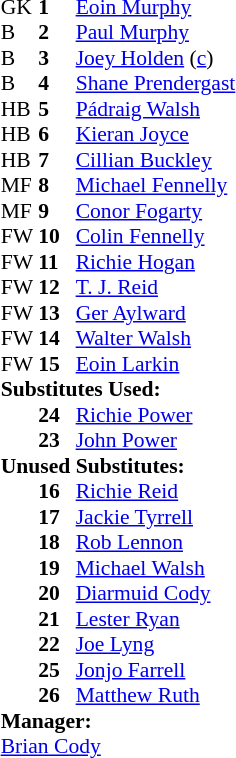<table style="font-size:90%; margin:0.2em auto;" cellspacing="0" cellpadding="0">
<tr>
<th width="25"></th>
<th width="25"></th>
</tr>
<tr>
<td>GK</td>
<td><strong>1</strong></td>
<td><a href='#'>Eoin Murphy</a></td>
<td></td>
<td></td>
</tr>
<tr>
<td>B</td>
<td><strong>2</strong></td>
<td><a href='#'>Paul Murphy</a></td>
<td></td>
<td></td>
</tr>
<tr>
<td>B</td>
<td><strong>3</strong></td>
<td><a href='#'>Joey Holden</a> (<a href='#'>c</a>)</td>
<td></td>
<td></td>
</tr>
<tr>
<td>B</td>
<td><strong>4</strong></td>
<td><a href='#'>Shane Prendergast</a></td>
<td></td>
<td></td>
</tr>
<tr>
<td>HB</td>
<td><strong>5</strong></td>
<td><a href='#'>Pádraig Walsh</a></td>
<td></td>
<td></td>
</tr>
<tr>
<td>HB</td>
<td><strong>6</strong></td>
<td><a href='#'>Kieran Joyce</a></td>
<td></td>
<td></td>
</tr>
<tr>
<td>HB</td>
<td><strong>7</strong></td>
<td><a href='#'>Cillian Buckley</a></td>
<td></td>
<td></td>
</tr>
<tr>
<td>MF</td>
<td><strong>8</strong></td>
<td><a href='#'>Michael Fennelly</a></td>
<td></td>
<td></td>
</tr>
<tr>
<td>MF</td>
<td><strong>9</strong></td>
<td><a href='#'>Conor Fogarty</a></td>
<td></td>
<td></td>
</tr>
<tr>
<td>FW</td>
<td><strong>10</strong></td>
<td><a href='#'>Colin Fennelly</a></td>
<td></td>
<td></td>
</tr>
<tr>
<td>FW</td>
<td><strong>11</strong></td>
<td><a href='#'>Richie Hogan</a></td>
<td></td>
<td></td>
</tr>
<tr>
<td>FW</td>
<td><strong>12</strong></td>
<td><a href='#'>T. J. Reid</a></td>
<td></td>
<td></td>
</tr>
<tr>
<td>FW</td>
<td><strong>13</strong></td>
<td><a href='#'>Ger Aylward</a></td>
<td></td>
<td></td>
</tr>
<tr>
<td>FW</td>
<td><strong>14</strong></td>
<td><a href='#'>Walter Walsh</a></td>
<td></td>
<td></td>
</tr>
<tr>
<td>FW</td>
<td><strong>15</strong></td>
<td><a href='#'>Eoin Larkin</a></td>
<td></td>
<td></td>
</tr>
<tr>
<td colspan=3><strong>Substitutes Used:</strong></td>
</tr>
<tr>
<td></td>
<td><strong>24</strong></td>
<td><a href='#'>Richie Power</a></td>
<td></td>
<td></td>
</tr>
<tr>
<td></td>
<td><strong>23</strong></td>
<td><a href='#'>John Power</a></td>
<td></td>
<td></td>
<td></td>
</tr>
<tr>
<td colspan=3><strong>Unused Substitutes:</strong></td>
</tr>
<tr>
<td></td>
<td><strong>16</strong></td>
<td><a href='#'>Richie Reid</a></td>
</tr>
<tr>
<td></td>
<td><strong>17</strong></td>
<td><a href='#'>Jackie Tyrrell</a></td>
</tr>
<tr>
<td></td>
<td><strong>18</strong></td>
<td><a href='#'>Rob Lennon</a></td>
</tr>
<tr>
<td></td>
<td><strong>19</strong></td>
<td><a href='#'>Michael Walsh</a></td>
</tr>
<tr>
<td></td>
<td><strong>20</strong></td>
<td><a href='#'>Diarmuid Cody</a></td>
</tr>
<tr>
<td></td>
<td><strong>21</strong></td>
<td><a href='#'>Lester Ryan</a></td>
</tr>
<tr>
<td></td>
<td><strong>22</strong></td>
<td><a href='#'>Joe Lyng</a></td>
</tr>
<tr>
<td></td>
<td><strong>25</strong></td>
<td><a href='#'>Jonjo Farrell</a></td>
</tr>
<tr>
<td></td>
<td><strong>26</strong></td>
<td><a href='#'>Matthew Ruth</a></td>
</tr>
<tr>
<td colspan=3><strong>Manager:</strong></td>
</tr>
<tr>
<td colspan=4><a href='#'>Brian Cody</a></td>
</tr>
</table>
